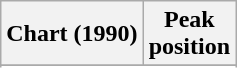<table class="wikitable plainrowheaders" style="text-align:center">
<tr>
<th scope="col">Chart (1990)</th>
<th scope="col">Peak<br>position</th>
</tr>
<tr>
</tr>
<tr>
</tr>
</table>
